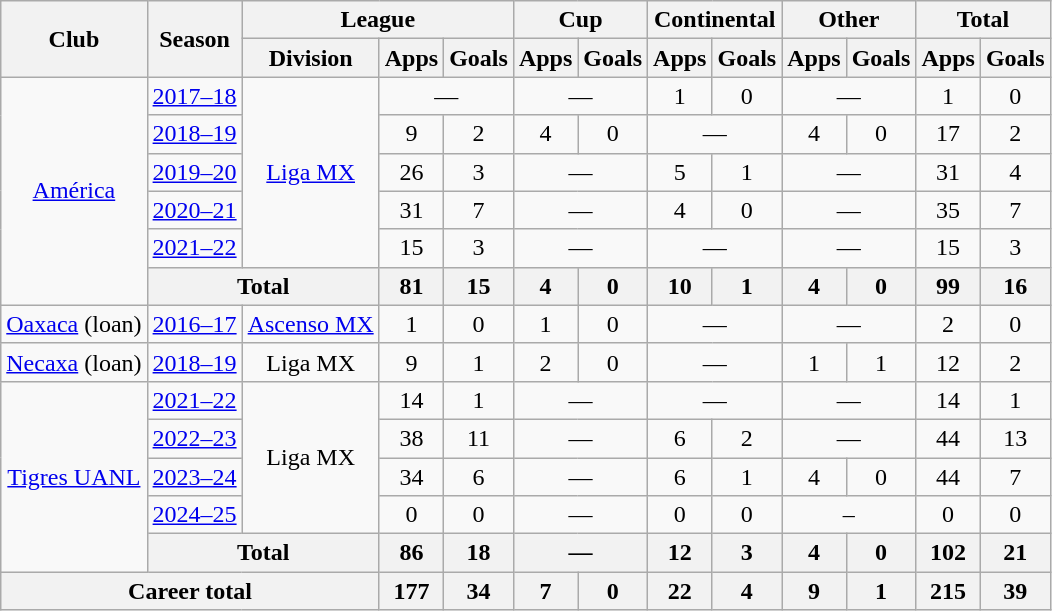<table class="wikitable" style="text-align:center">
<tr>
<th rowspan="2">Club</th>
<th rowspan="2">Season</th>
<th colspan="3">League</th>
<th colspan="2">Cup</th>
<th colspan="2">Continental</th>
<th colspan="2">Other</th>
<th colspan="2">Total</th>
</tr>
<tr>
<th>Division</th>
<th>Apps</th>
<th>Goals</th>
<th>Apps</th>
<th>Goals</th>
<th>Apps</th>
<th>Goals</th>
<th>Apps</th>
<th>Goals</th>
<th>Apps</th>
<th>Goals</th>
</tr>
<tr>
<td rowspan="6"><a href='#'>América</a></td>
<td><a href='#'>2017–18</a></td>
<td rowspan="5"><a href='#'>Liga MX</a></td>
<td colspan=2>—</td>
<td colspan=2>—</td>
<td>1</td>
<td>0</td>
<td colspan=2>—</td>
<td>1</td>
<td>0</td>
</tr>
<tr>
<td><a href='#'>2018–19</a></td>
<td>9</td>
<td>2</td>
<td>4</td>
<td>0</td>
<td colspan=2>—</td>
<td>4</td>
<td>0</td>
<td>17</td>
<td>2</td>
</tr>
<tr>
<td><a href='#'>2019–20</a></td>
<td>26</td>
<td>3</td>
<td colspan=2>—</td>
<td>5</td>
<td>1</td>
<td colspan=2>—</td>
<td>31</td>
<td>4</td>
</tr>
<tr>
<td><a href='#'>2020–21</a></td>
<td>31</td>
<td>7</td>
<td colspan=2>—</td>
<td>4</td>
<td>0</td>
<td colspan="2">—</td>
<td>35</td>
<td>7</td>
</tr>
<tr>
<td><a href='#'>2021–22</a></td>
<td>15</td>
<td>3</td>
<td colspan=2>—</td>
<td colspan="2">—</td>
<td colspan="2">—</td>
<td>15</td>
<td>3</td>
</tr>
<tr>
<th colspan="2">Total</th>
<th>81</th>
<th>15</th>
<th>4</th>
<th>0</th>
<th>10</th>
<th>1</th>
<th>4</th>
<th>0</th>
<th>99</th>
<th>16</th>
</tr>
<tr>
<td><a href='#'>Oaxaca</a> (loan)</td>
<td><a href='#'>2016–17</a></td>
<td><a href='#'>Ascenso MX</a></td>
<td>1</td>
<td>0</td>
<td>1</td>
<td>0</td>
<td colspan=2>—</td>
<td colspan=2>—</td>
<td>2</td>
<td>0</td>
</tr>
<tr>
<td><a href='#'>Necaxa</a> (loan)</td>
<td><a href='#'>2018–19</a></td>
<td>Liga MX</td>
<td>9</td>
<td>1</td>
<td>2</td>
<td>0</td>
<td colspan=2>—</td>
<td>1</td>
<td>1</td>
<td>12</td>
<td>2</td>
</tr>
<tr>
<td rowspan="5"><a href='#'>Tigres UANL</a></td>
<td><a href='#'>2021–22</a></td>
<td rowspan="4">Liga MX</td>
<td>14</td>
<td>1</td>
<td colspan="2">—</td>
<td colspan=2>—</td>
<td colspan="2">—</td>
<td>14</td>
<td>1</td>
</tr>
<tr>
<td><a href='#'>2022–23</a></td>
<td>38</td>
<td>11</td>
<td colspan=2>—</td>
<td>6</td>
<td>2</td>
<td colspan="2">—</td>
<td>44</td>
<td>13</td>
</tr>
<tr>
<td><a href='#'>2023–24</a></td>
<td>34</td>
<td>6</td>
<td colspan="2">—</td>
<td>6</td>
<td>1</td>
<td>4</td>
<td>0</td>
<td>44</td>
<td>7</td>
</tr>
<tr>
<td><a href='#'>2024–25</a></td>
<td>0</td>
<td>0</td>
<td colspan="2">—</td>
<td>0</td>
<td>0</td>
<td colspan="2">–</td>
<td>0</td>
<td>0</td>
</tr>
<tr>
<th colspan="2">Total</th>
<th>86</th>
<th>18</th>
<th colspan="2">—</th>
<th>12</th>
<th>3</th>
<th>4</th>
<th>0</th>
<th>102</th>
<th>21</th>
</tr>
<tr>
<th colspan="3">Career total</th>
<th>177</th>
<th>34</th>
<th>7</th>
<th>0</th>
<th>22</th>
<th>4</th>
<th>9</th>
<th>1</th>
<th>215</th>
<th>39</th>
</tr>
</table>
